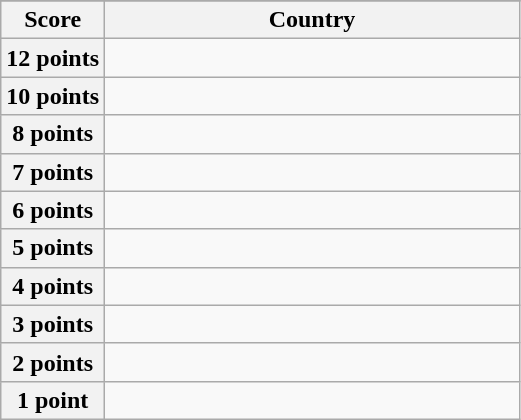<table class="wikitable">
<tr>
</tr>
<tr>
<th scope="col" width="20%">Score</th>
<th scope="col">Country</th>
</tr>
<tr>
<th scope="row">12 points</th>
<td></td>
</tr>
<tr>
<th scope="row">10 points</th>
<td></td>
</tr>
<tr>
<th scope="row">8 points</th>
<td></td>
</tr>
<tr>
<th scope="row">7 points</th>
<td></td>
</tr>
<tr>
<th scope="row">6 points</th>
<td></td>
</tr>
<tr>
<th scope="row">5 points</th>
<td></td>
</tr>
<tr>
<th scope="row">4 points</th>
<td></td>
</tr>
<tr>
<th scope="row">3 points</th>
<td></td>
</tr>
<tr>
<th scope="row">2 points</th>
<td></td>
</tr>
<tr>
<th scope="row">1 point</th>
<td></td>
</tr>
</table>
